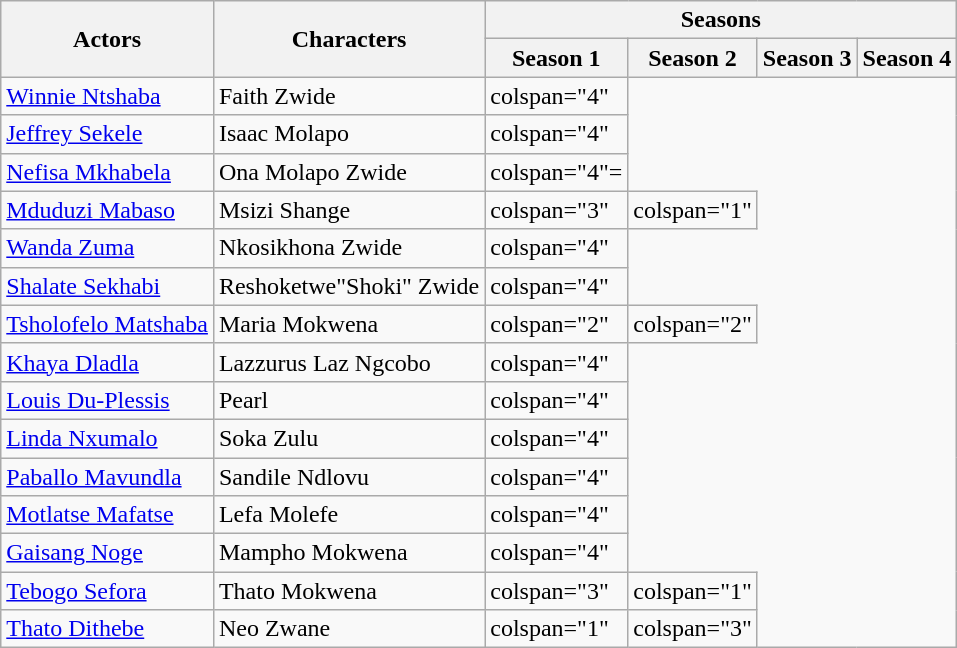<table class="wikitable">
<tr>
<th rowspan="2">Actors</th>
<th rowspan="2">Characters</th>
<th colspan="4">Seasons</th>
</tr>
<tr>
<th>Season 1</th>
<th>Season 2</th>
<th>Season 3</th>
<th>Season 4</th>
</tr>
<tr>
<td><a href='#'>Winnie Ntshaba</a></td>
<td>Faith Zwide</td>
<td>colspan="4" </td>
</tr>
<tr>
<td><a href='#'>Jeffrey Sekele</a></td>
<td>Isaac Molapo</td>
<td>colspan="4" </td>
</tr>
<tr>
<td><a href='#'>Nefisa Mkhabela</a></td>
<td>Ona Molapo Zwide</td>
<td>colspan="4"= </td>
</tr>
<tr>
<td><a href='#'>Mduduzi Mabaso</a></td>
<td>Msizi Shange</td>
<td>colspan="3" </td>
<td>colspan="1" </td>
</tr>
<tr>
<td><a href='#'>Wanda Zuma</a></td>
<td>Nkosikhona Zwide</td>
<td>colspan="4" </td>
</tr>
<tr>
<td><a href='#'>Shalate Sekhabi</a></td>
<td>Reshoketwe"Shoki" Zwide</td>
<td>colspan="4" </td>
</tr>
<tr>
<td><a href='#'>Tsholofelo Matshaba</a></td>
<td>Maria Mokwena</td>
<td>colspan="2" </td>
<td>colspan="2" </td>
</tr>
<tr>
<td><a href='#'>Khaya Dladla</a></td>
<td>Lazzurus Laz Ngcobo</td>
<td>colspan="4" </td>
</tr>
<tr>
<td><a href='#'>Louis Du-Plessis</a></td>
<td>Pearl</td>
<td>colspan="4" </td>
</tr>
<tr>
<td><a href='#'>Linda Nxumalo</a></td>
<td>Soka Zulu</td>
<td>colspan="4"</td>
</tr>
<tr>
<td><a href='#'>Paballo Mavundla</a></td>
<td>Sandile Ndlovu</td>
<td>colspan="4" </td>
</tr>
<tr>
<td><a href='#'>Motlatse Mafatse</a></td>
<td>Lefa Molefe</td>
<td>colspan="4" </td>
</tr>
<tr>
<td><a href='#'>Gaisang Noge</a></td>
<td>Mampho Mokwena</td>
<td>colspan="4"</td>
</tr>
<tr>
<td><a href='#'>Tebogo Sefora</a></td>
<td>Thato Mokwena</td>
<td>colspan="3" </td>
<td>colspan="1" </td>
</tr>
<tr>
<td><a href='#'>Thato Dithebe</a></td>
<td>Neo Zwane</td>
<td>colspan="1"</td>
<td>colspan="3"</td>
</tr>
</table>
